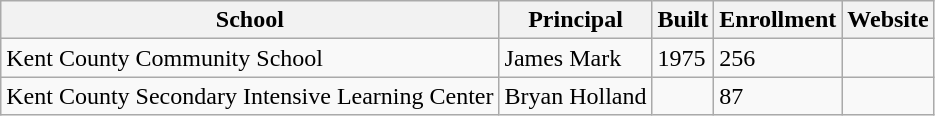<table class="wikitable" border="1">
<tr>
<th>School</th>
<th>Principal</th>
<th>Built</th>
<th>Enrollment</th>
<th>Website</th>
</tr>
<tr>
<td>Kent County Community School</td>
<td>James Mark</td>
<td>1975</td>
<td>256</td>
<td></td>
</tr>
<tr>
<td>Kent County Secondary Intensive Learning Center</td>
<td>Bryan Holland</td>
<td></td>
<td>87</td>
<td></td>
</tr>
</table>
